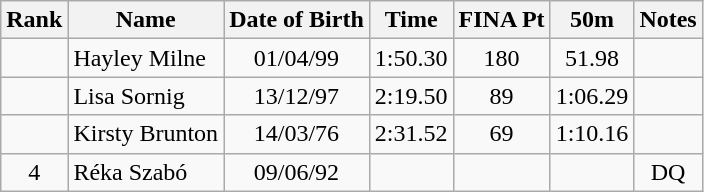<table class="wikitable sortable" style="text-align:center">
<tr>
<th>Rank</th>
<th>Name</th>
<th>Date of Birth</th>
<th>Time</th>
<th>FINA Pt</th>
<th>50m</th>
<th>Notes</th>
</tr>
<tr>
<td></td>
<td align=left> Hayley Milne</td>
<td>01/04/99</td>
<td>1:50.30</td>
<td>180</td>
<td>51.98</td>
<td></td>
</tr>
<tr>
<td></td>
<td align=left> Lisa Sornig</td>
<td>13/12/97</td>
<td>2:19.50</td>
<td>89</td>
<td>1:06.29</td>
<td></td>
</tr>
<tr>
<td></td>
<td align=left> Kirsty Brunton</td>
<td>14/03/76</td>
<td>2:31.52</td>
<td>69</td>
<td>1:10.16</td>
<td></td>
</tr>
<tr>
<td>4</td>
<td align=left> Réka Szabó</td>
<td>09/06/92</td>
<td></td>
<td></td>
<td></td>
<td>DQ</td>
</tr>
</table>
